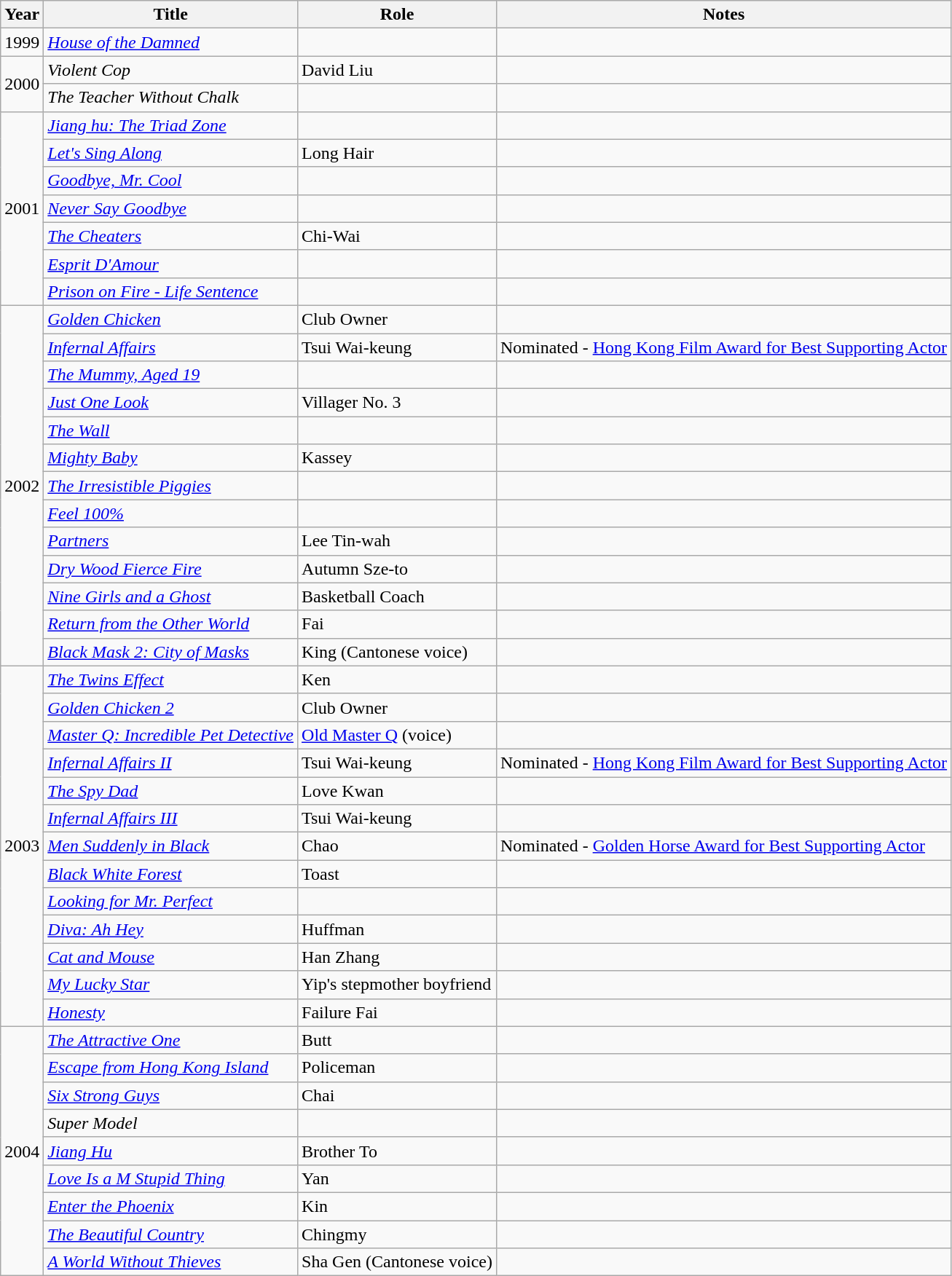<table class="wikitable">
<tr>
<th>Year</th>
<th>Title</th>
<th>Role</th>
<th>Notes</th>
</tr>
<tr>
<td>1999</td>
<td><em><a href='#'>House of the Damned</a></em></td>
<td></td>
<td></td>
</tr>
<tr>
<td rowspan="2">2000</td>
<td><em>Violent Cop</em></td>
<td>David Liu</td>
<td></td>
</tr>
<tr>
<td><em>The Teacher Without Chalk</em></td>
<td></td>
<td></td>
</tr>
<tr>
<td rowspan="7">2001</td>
<td><em><a href='#'>Jiang hu: The Triad Zone</a></em></td>
<td></td>
<td></td>
</tr>
<tr>
<td><em><a href='#'>Let's Sing Along</a></em></td>
<td>Long Hair</td>
<td></td>
</tr>
<tr>
<td><em><a href='#'>Goodbye, Mr. Cool</a></em></td>
<td></td>
<td></td>
</tr>
<tr>
<td><em><a href='#'>Never Say Goodbye</a></em></td>
<td></td>
<td></td>
</tr>
<tr>
<td><em><a href='#'>The Cheaters</a></em></td>
<td>Chi-Wai</td>
<td></td>
</tr>
<tr>
<td><em><a href='#'>Esprit D'Amour</a></em></td>
<td></td>
<td></td>
</tr>
<tr>
<td><em><a href='#'>Prison on Fire - Life Sentence</a></em></td>
<td></td>
<td></td>
</tr>
<tr>
<td rowspan="13">2002</td>
<td><em><a href='#'>Golden Chicken</a></em></td>
<td>Club Owner</td>
<td></td>
</tr>
<tr>
<td><em><a href='#'>Infernal Affairs</a></em></td>
<td>Tsui Wai-keung</td>
<td>Nominated - <a href='#'>Hong Kong Film Award for Best Supporting Actor</a></td>
</tr>
<tr>
<td><em><a href='#'>The Mummy, Aged 19</a></em></td>
<td></td>
<td></td>
</tr>
<tr>
<td><em><a href='#'>Just One Look</a></em></td>
<td>Villager No. 3</td>
<td></td>
</tr>
<tr>
<td><em><a href='#'>The Wall</a></em></td>
<td></td>
<td></td>
</tr>
<tr>
<td><em><a href='#'>Mighty Baby</a></em></td>
<td>Kassey</td>
<td></td>
</tr>
<tr>
<td><em><a href='#'>The Irresistible Piggies</a></em></td>
<td></td>
<td></td>
</tr>
<tr>
<td><em><a href='#'>Feel 100%</a></em></td>
<td></td>
<td></td>
</tr>
<tr>
<td><em><a href='#'>Partners</a></em></td>
<td>Lee Tin-wah</td>
<td></td>
</tr>
<tr>
<td><em><a href='#'>Dry Wood Fierce Fire</a></em></td>
<td>Autumn Sze-to</td>
<td></td>
</tr>
<tr>
<td><em><a href='#'>Nine Girls and a Ghost</a></em></td>
<td>Basketball Coach</td>
<td></td>
</tr>
<tr>
<td><em><a href='#'>Return from the Other World</a></em></td>
<td>Fai</td>
<td></td>
</tr>
<tr>
<td><em><a href='#'>Black Mask 2: City of Masks</a></em></td>
<td>King (Cantonese voice)</td>
<td></td>
</tr>
<tr>
<td rowspan="13">2003</td>
<td><em><a href='#'>The Twins Effect</a></em></td>
<td>Ken</td>
<td></td>
</tr>
<tr>
<td><em><a href='#'>Golden Chicken 2</a></em></td>
<td>Club Owner</td>
<td></td>
</tr>
<tr>
<td><em><a href='#'>Master Q: Incredible Pet Detective</a></em></td>
<td><a href='#'>Old Master Q</a> (voice)</td>
<td></td>
</tr>
<tr>
<td><em><a href='#'>Infernal Affairs II</a></em></td>
<td>Tsui Wai-keung</td>
<td>Nominated - <a href='#'>Hong Kong Film Award for Best Supporting Actor</a></td>
</tr>
<tr>
<td><em><a href='#'>The Spy Dad</a></em></td>
<td>Love Kwan</td>
<td></td>
</tr>
<tr>
<td><em><a href='#'>Infernal Affairs III</a></em></td>
<td>Tsui Wai-keung</td>
<td></td>
</tr>
<tr>
<td><em><a href='#'>Men Suddenly in Black</a></em></td>
<td>Chao</td>
<td>Nominated - <a href='#'>Golden Horse Award for Best Supporting Actor</a></td>
</tr>
<tr>
<td><em><a href='#'>Black White Forest</a></em></td>
<td>Toast</td>
<td></td>
</tr>
<tr>
<td><em><a href='#'>Looking for Mr. Perfect</a></em></td>
<td></td>
<td></td>
</tr>
<tr>
<td><em><a href='#'>Diva: Ah Hey</a></em></td>
<td>Huffman</td>
<td></td>
</tr>
<tr>
<td><em><a href='#'>Cat and Mouse</a></em></td>
<td>Han Zhang</td>
<td></td>
</tr>
<tr>
<td><em><a href='#'>My Lucky Star</a></em></td>
<td>Yip's stepmother boyfriend</td>
<td></td>
</tr>
<tr>
<td><em><a href='#'>Honesty</a></em></td>
<td>Failure Fai</td>
<td></td>
</tr>
<tr>
<td rowspan="9">2004</td>
<td><em><a href='#'>The Attractive One</a></em></td>
<td>Butt</td>
<td></td>
</tr>
<tr>
<td><em><a href='#'>Escape from Hong Kong Island</a></em></td>
<td>Policeman</td>
<td></td>
</tr>
<tr>
<td><em><a href='#'>Six Strong Guys</a></em></td>
<td>Chai</td>
<td></td>
</tr>
<tr>
<td><em>Super Model</em></td>
<td></td>
<td></td>
</tr>
<tr>
<td><em><a href='#'>Jiang Hu</a></em></td>
<td>Brother To</td>
<td></td>
</tr>
<tr>
<td><em><a href='#'>Love Is a M Stupid Thing</a></em></td>
<td>Yan</td>
<td></td>
</tr>
<tr>
<td><em><a href='#'>Enter the Phoenix</a></em></td>
<td>Kin</td>
<td></td>
</tr>
<tr>
<td><em><a href='#'>The Beautiful Country</a></em></td>
<td>Chingmy</td>
<td></td>
</tr>
<tr>
<td><em><a href='#'>A World Without Thieves</a></em></td>
<td>Sha Gen (Cantonese voice)</td>
<td></td>
</tr>
</table>
